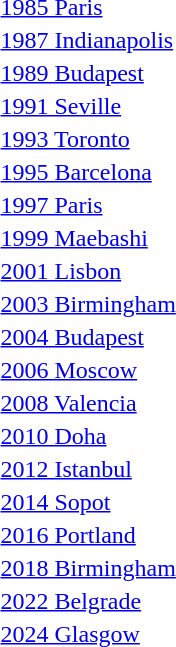<table>
<tr>
<td><a href='#'>1985 Paris</a><br></td>
<td></td>
<td></td>
<td></td>
</tr>
<tr>
<td><a href='#'>1987 Indianapolis</a><br></td>
<td></td>
<td></td>
<td></td>
</tr>
<tr>
<td><a href='#'>1989 Budapest</a><br></td>
<td></td>
<td></td>
<td></td>
</tr>
<tr>
<td><a href='#'>1991 Seville</a><br></td>
<td></td>
<td></td>
<td></td>
</tr>
<tr>
<td><a href='#'>1993 Toronto</a><br></td>
<td></td>
<td></td>
<td></td>
</tr>
<tr>
<td><a href='#'>1995 Barcelona</a><br></td>
<td></td>
<td></td>
<td></td>
</tr>
<tr>
<td><a href='#'>1997 Paris</a><br></td>
<td></td>
<td></td>
<td></td>
</tr>
<tr>
<td><a href='#'>1999 Maebashi</a><br></td>
<td></td>
<td></td>
<td></td>
</tr>
<tr>
<td><a href='#'>2001 Lisbon</a><br></td>
<td></td>
<td></td>
<td></td>
</tr>
<tr>
<td><a href='#'>2003 Birmingham</a><br></td>
<td></td>
<td></td>
<td></td>
</tr>
<tr>
<td><a href='#'>2004 Budapest</a><br></td>
<td></td>
<td></td>
<td></td>
</tr>
<tr>
<td><a href='#'>2006 Moscow</a><br></td>
<td></td>
<td></td>
<td></td>
</tr>
<tr>
<td><a href='#'>2008 Valencia</a><br></td>
<td></td>
<td></td>
<td></td>
</tr>
<tr>
<td><a href='#'>2010 Doha</a><br></td>
<td></td>
<td></td>
<td></td>
</tr>
<tr>
<td><a href='#'>2012 Istanbul</a><br></td>
<td></td>
<td></td>
<td></td>
</tr>
<tr>
<td><a href='#'>2014 Sopot</a><br></td>
<td></td>
<td></td>
<td></td>
</tr>
<tr>
<td><a href='#'>2016 Portland</a><br></td>
<td></td>
<td></td>
<td></td>
</tr>
<tr>
<td><a href='#'>2018 Birmingham</a><br></td>
<td></td>
<td></td>
<td></td>
</tr>
<tr>
<td><a href='#'>2022 Belgrade</a><br></td>
<td></td>
<td></td>
<td></td>
</tr>
<tr>
<td><a href='#'>2024 Glasgow</a><br></td>
<td></td>
<td></td>
<td></td>
</tr>
</table>
